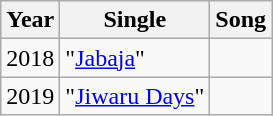<table class="wikitable">
<tr>
<th>Year</th>
<th>Single</th>
<th>Song</th>
</tr>
<tr>
<td rowspan="1">2018</td>
<td rowspan="1">"<a href='#'>Jabaja</a>"</td>
<td></td>
</tr>
<tr>
<td rowspan="1">2019</td>
<td rowspan="1">"<a href='#'>Jiwaru Days</a>"</td>
<td></td>
</tr>
</table>
